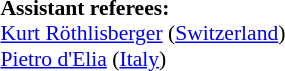<table width=50% style="font-size: 90%">
<tr>
<td><br><strong>Assistant referees:</strong>
<br><a href='#'>Kurt Röthlisberger</a> (<a href='#'>Switzerland</a>)
<br><a href='#'>Pietro d'Elia</a> (<a href='#'>Italy</a>)</td>
</tr>
</table>
